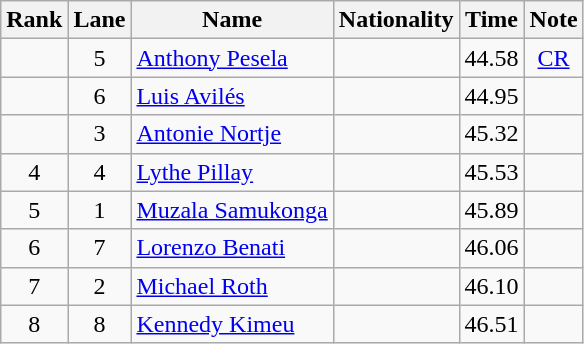<table class="wikitable sortable" style="text-align:center">
<tr>
<th>Rank</th>
<th>Lane</th>
<th>Name</th>
<th>Nationality</th>
<th>Time</th>
<th>Note</th>
</tr>
<tr>
<td></td>
<td>5</td>
<td align=left><a href='#'>Anthony Pesela</a></td>
<td align=left></td>
<td>44.58</td>
<td><a href='#'>CR</a></td>
</tr>
<tr>
<td></td>
<td>6</td>
<td align=left><a href='#'>Luis Avilés</a></td>
<td align=left></td>
<td>44.95</td>
<td></td>
</tr>
<tr>
<td></td>
<td>3</td>
<td align=left><a href='#'>Antonie Nortje</a></td>
<td align=left></td>
<td>45.32</td>
<td></td>
</tr>
<tr>
<td>4</td>
<td>4</td>
<td align=left><a href='#'>Lythe Pillay</a></td>
<td align=left></td>
<td>45.53</td>
<td></td>
</tr>
<tr>
<td>5</td>
<td>1</td>
<td align=left><a href='#'>Muzala Samukonga</a></td>
<td align=left></td>
<td>45.89</td>
<td></td>
</tr>
<tr>
<td>6</td>
<td>7</td>
<td align=left><a href='#'>Lorenzo Benati</a></td>
<td align=left></td>
<td>46.06</td>
<td></td>
</tr>
<tr>
<td>7</td>
<td>2</td>
<td align=left><a href='#'>Michael Roth</a></td>
<td align=left></td>
<td>46.10</td>
<td></td>
</tr>
<tr>
<td>8</td>
<td>8</td>
<td align=left><a href='#'>Kennedy Kimeu</a></td>
<td align=left></td>
<td>46.51</td>
<td></td>
</tr>
</table>
